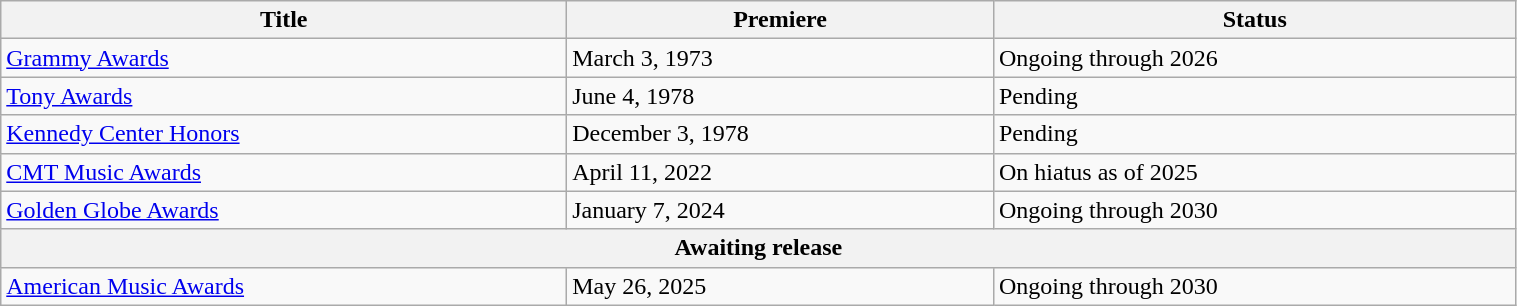<table class="wikitable sortable" style="width:80%">
<tr>
<th>Title</th>
<th>Premiere</th>
<th>Status</th>
</tr>
<tr>
<td><a href='#'>Grammy Awards</a></td>
<td>March 3, 1973</td>
<td>Ongoing through 2026</td>
</tr>
<tr>
<td><a href='#'>Tony Awards</a></td>
<td>June 4, 1978</td>
<td>Pending</td>
</tr>
<tr>
<td><a href='#'>Kennedy Center Honors</a></td>
<td>December 3, 1978</td>
<td>Pending</td>
</tr>
<tr>
<td><a href='#'>CMT Music Awards</a></td>
<td>April 11, 2022</td>
<td>On hiatus as of 2025</td>
</tr>
<tr>
<td><a href='#'>Golden Globe Awards</a></td>
<td>January 7, 2024</td>
<td>Ongoing through 2030</td>
</tr>
<tr>
<th colspan="3">Awaiting release</th>
</tr>
<tr>
<td><a href='#'>American Music Awards</a></td>
<td>May 26, 2025</td>
<td>Ongoing through 2030</td>
</tr>
</table>
